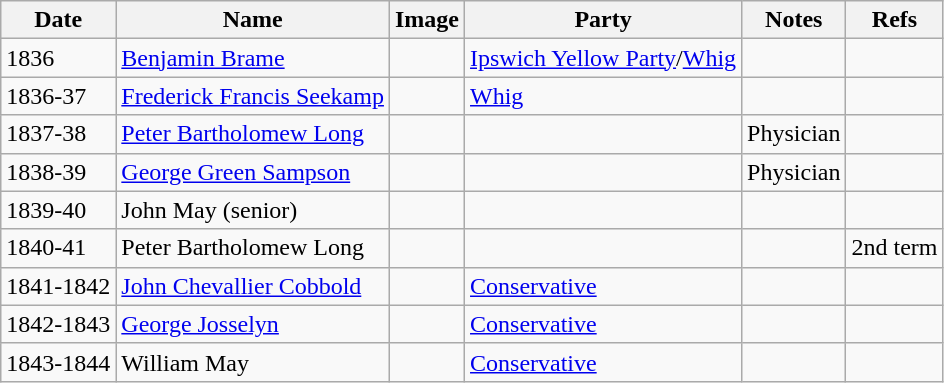<table class="wikitable sortable">
<tr>
<th>Date</th>
<th>Name</th>
<th>Image</th>
<th>Party</th>
<th>Notes</th>
<th>Refs</th>
</tr>
<tr>
<td>1836</td>
<td><a href='#'>Benjamin Brame</a></td>
<td></td>
<td><a href='#'>Ipswich Yellow Party</a>/<a href='#'>Whig</a></td>
<td></td>
<td></td>
</tr>
<tr>
<td>1836-37</td>
<td><a href='#'>Frederick Francis Seekamp</a></td>
<td></td>
<td><a href='#'>Whig</a></td>
<td></td>
<td></td>
</tr>
<tr>
<td>1837-38</td>
<td><a href='#'>Peter Bartholomew Long</a></td>
<td></td>
<td></td>
<td>Physician</td>
<td></td>
</tr>
<tr>
<td>1838-39</td>
<td><a href='#'>George Green Sampson</a></td>
<td></td>
<td></td>
<td>Physician</td>
<td></td>
</tr>
<tr>
<td>1839-40</td>
<td>John May (senior)</td>
<td></td>
<td></td>
<td></td>
<td></td>
</tr>
<tr>
<td>1840-41</td>
<td>Peter Bartholomew Long<br></td>
<td></td>
<td></td>
<td></td>
<td>2nd term</td>
</tr>
<tr>
<td>1841-1842</td>
<td><a href='#'>John Chevallier Cobbold</a></td>
<td></td>
<td><a href='#'>Conservative</a></td>
<td></td>
<td></td>
</tr>
<tr>
<td>1842-1843</td>
<td><a href='#'>George Josselyn</a></td>
<td></td>
<td><a href='#'>Conservative</a></td>
<td></td>
<td></td>
</tr>
<tr>
<td>1843-1844</td>
<td>William May</td>
<td></td>
<td><a href='#'>Conservative</a></td>
<td></td>
<td></td>
</tr>
</table>
